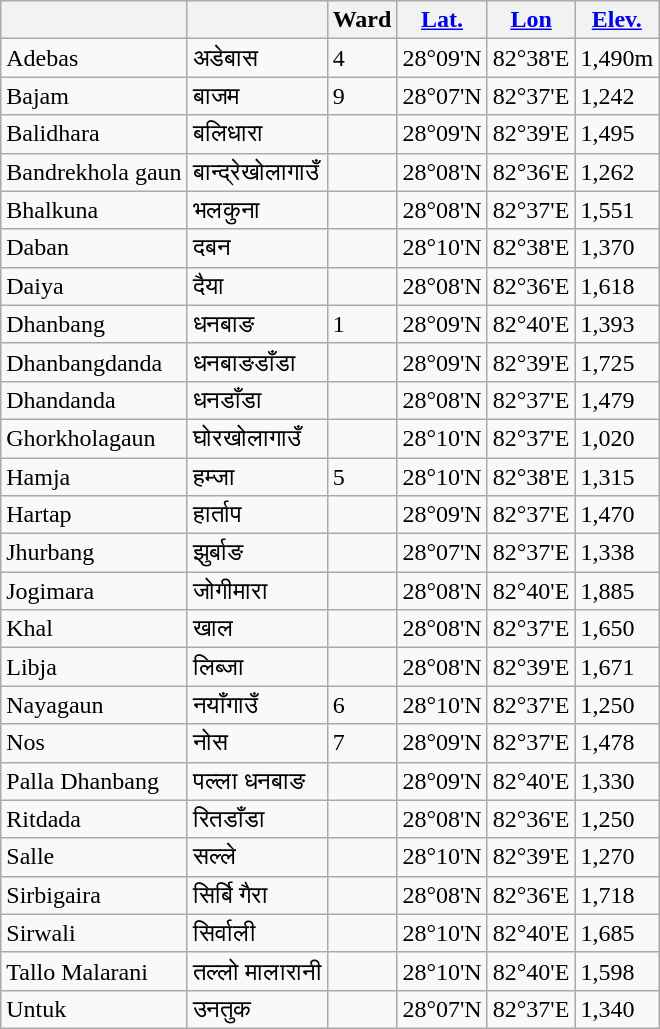<table class="wikitable">
<tr>
<th></th>
<th></th>
<th>Ward</th>
<th><a href='#'>Lat.</a></th>
<th><a href='#'>Lon</a></th>
<th><a href='#'>Elev.</a></th>
</tr>
<tr>
<td>Adebas</td>
<td>अडेबास</td>
<td>4</td>
<td>28°09'N</td>
<td>82°38'E</td>
<td>1,490m</td>
</tr>
<tr>
<td>Bajam</td>
<td>बाजम</td>
<td>9</td>
<td>28°07'N</td>
<td>82°37'E</td>
<td>1,242</td>
</tr>
<tr>
<td>Balidhara</td>
<td>बलिधारा</td>
<td></td>
<td>28°09'N</td>
<td>82°39'E</td>
<td>1,495</td>
</tr>
<tr>
<td>Bandrekhola gaun</td>
<td>बान्द्रेखोलागाउँ</td>
<td></td>
<td>28°08'N</td>
<td>82°36'E</td>
<td>1,262</td>
</tr>
<tr>
<td>Bhalkuna</td>
<td>भलकुना</td>
<td></td>
<td>28°08'N</td>
<td>82°37'E</td>
<td>1,551</td>
</tr>
<tr>
<td>Daban</td>
<td>दबन</td>
<td></td>
<td>28°10'N</td>
<td>82°38'E</td>
<td>1,370</td>
</tr>
<tr>
<td>Daiya</td>
<td>दैया</td>
<td></td>
<td>28°08'N</td>
<td>82°36'E</td>
<td>1,618</td>
</tr>
<tr>
<td>Dhanbang</td>
<td>धनबाङ</td>
<td>1</td>
<td>28°09'N</td>
<td>82°40'E</td>
<td>1,393</td>
</tr>
<tr>
<td>Dhanbangdanda</td>
<td>धनबाङडाँडा</td>
<td></td>
<td>28°09'N</td>
<td>82°39'E</td>
<td>1,725</td>
</tr>
<tr>
<td>Dhandanda</td>
<td>धनडाँडा</td>
<td></td>
<td>28°08'N</td>
<td>82°37'E</td>
<td>1,479</td>
</tr>
<tr>
<td>Ghorkholagaun</td>
<td>घोरखोलागाउँ</td>
<td></td>
<td>28°10'N</td>
<td>82°37'E</td>
<td>1,020</td>
</tr>
<tr>
<td>Hamja</td>
<td>हम्जा</td>
<td>5</td>
<td>28°10'N</td>
<td>82°38'E</td>
<td>1,315</td>
</tr>
<tr>
<td>Hartap</td>
<td>हार्ताप</td>
<td></td>
<td>28°09'N</td>
<td>82°37'E</td>
<td>1,470</td>
</tr>
<tr>
<td>Jhurbang</td>
<td>झुर्बाङ</td>
<td></td>
<td>28°07'N</td>
<td>82°37'E</td>
<td>1,338</td>
</tr>
<tr>
<td>Jogimara</td>
<td>जोगीमारा</td>
<td></td>
<td>28°08'N</td>
<td>82°40'E</td>
<td>1,885</td>
</tr>
<tr>
<td>Khal</td>
<td>खाल</td>
<td></td>
<td>28°08'N</td>
<td>82°37'E</td>
<td>1,650</td>
</tr>
<tr>
<td>Libja</td>
<td>लिब्जा</td>
<td></td>
<td>28°08'N</td>
<td>82°39'E</td>
<td>1,671</td>
</tr>
<tr>
<td>Nayagaun</td>
<td>नयाँगाउँ</td>
<td>6</td>
<td>28°10'N</td>
<td>82°37'E</td>
<td>1,250</td>
</tr>
<tr>
<td>Nos</td>
<td>नोस</td>
<td>7</td>
<td>28°09'N</td>
<td>82°37'E</td>
<td>1,478</td>
</tr>
<tr>
<td>Palla Dhanbang</td>
<td>पल्ला धनबाङ</td>
<td></td>
<td>28°09'N</td>
<td>82°40'E</td>
<td>1,330</td>
</tr>
<tr>
<td>Ritdada</td>
<td>रितडाँडा</td>
<td></td>
<td>28°08'N</td>
<td>82°36'E</td>
<td>1,250</td>
</tr>
<tr>
<td>Salle</td>
<td>सल्ले</td>
<td></td>
<td>28°10'N</td>
<td>82°39'E</td>
<td>1,270</td>
</tr>
<tr>
<td>Sirbigaira</td>
<td>सिर्बि गैरा</td>
<td></td>
<td>28°08'N</td>
<td>82°36'E</td>
<td>1,718</td>
</tr>
<tr>
<td>Sirwali</td>
<td>सिर्वाली</td>
<td></td>
<td>28°10'N</td>
<td>82°40'E</td>
<td>1,685</td>
</tr>
<tr>
<td>Tallo Malarani</td>
<td>तल्लो मालारानी</td>
<td></td>
<td>28°10'N</td>
<td>82°40'E</td>
<td>1,598</td>
</tr>
<tr>
<td>Untuk</td>
<td>उनतुक</td>
<td></td>
<td>28°07'N</td>
<td>82°37'E</td>
<td>1,340</td>
</tr>
</table>
